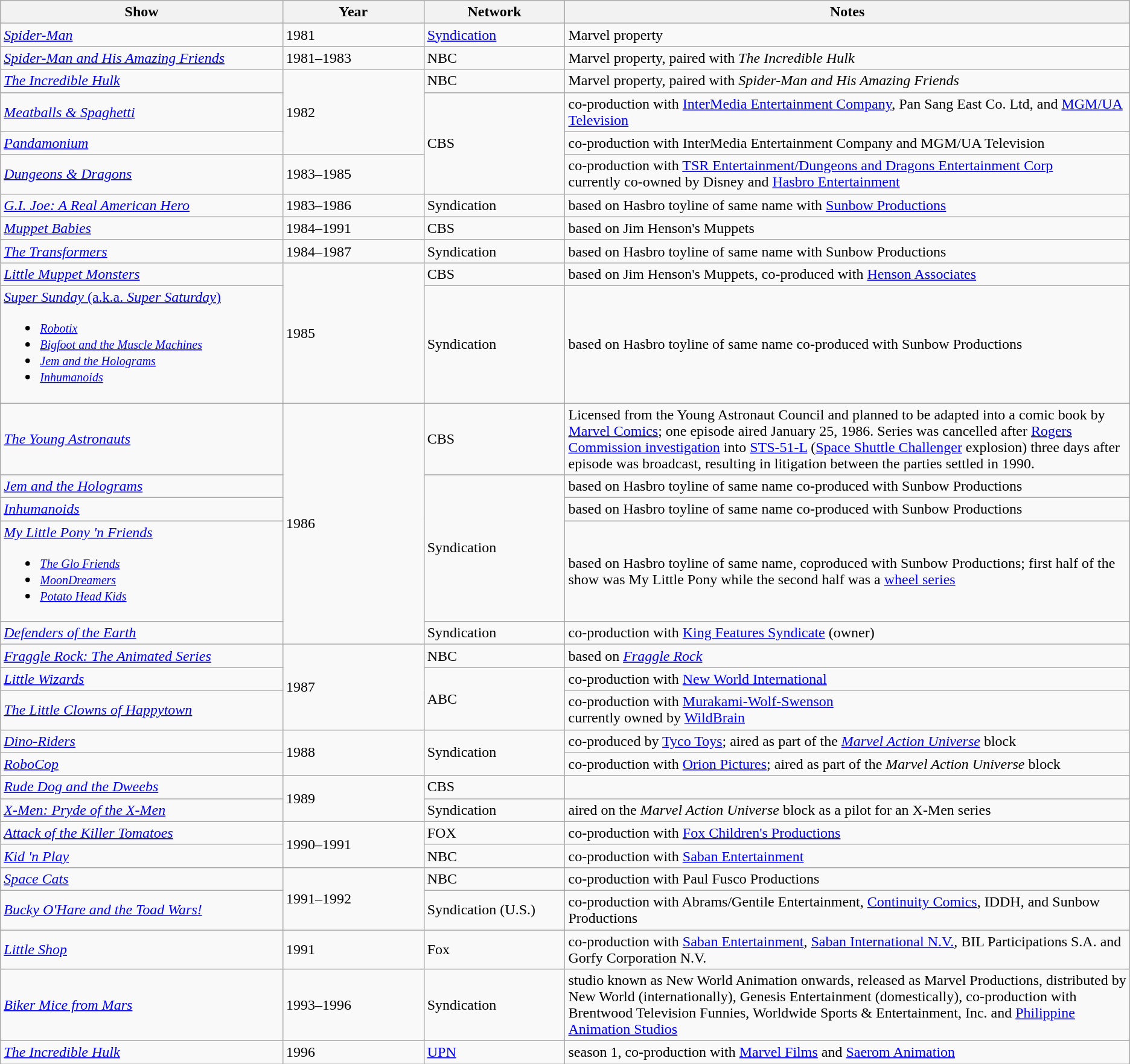<table class="wikitable sortable" style="width: auto; style="width:100%;" table-layout: fixed;" |>
<tr>
<th style="width:20%;">Show</th>
<th style="width:10%;">Year</th>
<th style="width:10%;">Network</th>
<th style="width:40%;">Notes</th>
</tr>
<tr>
<td><em><a href='#'>Spider-Man</a></em></td>
<td>1981</td>
<td><a href='#'>Syndication</a></td>
<td>Marvel property</td>
</tr>
<tr>
<td><em><a href='#'>Spider-Man and His Amazing Friends</a></em></td>
<td>1981–1983</td>
<td>NBC</td>
<td>Marvel property, paired with <em>The Incredible Hulk</em></td>
</tr>
<tr>
<td><em><a href='#'>The Incredible Hulk</a></em></td>
<td rowspan="3">1982</td>
<td>NBC</td>
<td>Marvel property, paired with <em>Spider-Man and His Amazing Friends</em></td>
</tr>
<tr>
<td><em><a href='#'>Meatballs & Spaghetti</a></em></td>
<td rowspan="3">CBS</td>
<td>co-production with <a href='#'>InterMedia Entertainment Company</a>, Pan Sang East Co. Ltd, and <a href='#'>MGM/UA Television</a></td>
</tr>
<tr>
<td><em><a href='#'>Pandamonium</a></em></td>
<td>co-production with InterMedia Entertainment Company and MGM/UA Television</td>
</tr>
<tr>
<td><em><a href='#'>Dungeons & Dragons</a></em></td>
<td>1983–1985</td>
<td>co-production with <a href='#'>TSR Entertainment/Dungeons and Dragons Entertainment Corp</a><br>currently co-owned by Disney and <a href='#'>Hasbro Entertainment</a></td>
</tr>
<tr>
<td><em><a href='#'>G.I. Joe: A Real American Hero</a></em></td>
<td>1983–1986</td>
<td>Syndication</td>
<td>based on Hasbro toyline of same name with <a href='#'>Sunbow Productions</a></td>
</tr>
<tr>
<td><em><a href='#'>Muppet Babies</a></em></td>
<td>1984–1991</td>
<td>CBS</td>
<td>based on Jim Henson's Muppets</td>
</tr>
<tr>
<td><em><a href='#'>The Transformers</a></em></td>
<td>1984–1987</td>
<td>Syndication</td>
<td>based on Hasbro toyline of same name with Sunbow Productions</td>
</tr>
<tr>
<td><em><a href='#'>Little Muppet Monsters</a></em></td>
<td rowspan="2">1985</td>
<td>CBS</td>
<td>based on Jim Henson's Muppets, co-produced with <a href='#'>Henson Associates</a></td>
</tr>
<tr>
<td><a href='#'><em>Super Sunday</em> (a.k.a. <em>Super Saturday</em>)</a><br><ul><li><small><em><a href='#'>Robotix</a></em></small></li><li><small><em><a href='#'>Bigfoot and the Muscle Machines</a></em></small></li><li><small><em><a href='#'>Jem and the Holograms</a></em></small></li><li><small><em><a href='#'>Inhumanoids</a></em></small></li></ul></td>
<td>Syndication</td>
<td>based on Hasbro toyline of same name co-produced with Sunbow Productions</td>
</tr>
<tr>
<td><em><a href='#'>The Young Astronauts</a></em></td>
<td rowspan="5">1986</td>
<td>CBS</td>
<td>Licensed from the Young Astronaut Council and planned to be adapted into a comic book by <a href='#'>Marvel Comics</a>; one episode aired January 25, 1986.  Series was cancelled after <a href='#'>Rogers Commission investigation</a> into <a href='#'>STS-51-L</a> (<a href='#'>Space Shuttle Challenger</a> explosion) three days after episode was broadcast, resulting in litigation between the parties settled in 1990.</td>
</tr>
<tr>
<td><em><a href='#'>Jem and the Holograms</a></em></td>
<td rowspan="3">Syndication</td>
<td>based on Hasbro toyline of same name co-produced with Sunbow Productions</td>
</tr>
<tr>
<td><em><a href='#'>Inhumanoids</a></em></td>
<td>based on Hasbro toyline of same name co-produced with Sunbow Productions</td>
</tr>
<tr>
<td><em><a href='#'>My Little Pony 'n Friends</a></em><br><ul><li><small><em><a href='#'>The Glo Friends</a></em></small></li><li><small><em><a href='#'>MoonDreamers</a></em></small></li><li><small><em><a href='#'>Potato Head Kids</a></em></small></li></ul></td>
<td>based on Hasbro toyline of same name, coproduced with Sunbow Productions; first half of the show was My Little Pony while the second half was a <a href='#'>wheel series</a></td>
</tr>
<tr>
<td><em><a href='#'>Defenders of the Earth</a></em></td>
<td>Syndication</td>
<td>co-production with <a href='#'>King Features Syndicate</a> (owner)</td>
</tr>
<tr>
<td><em><a href='#'>Fraggle Rock: The Animated Series</a></em></td>
<td rowspan="3">1987</td>
<td>NBC</td>
<td>based on <em><a href='#'>Fraggle Rock</a></em></td>
</tr>
<tr>
<td><em><a href='#'>Little Wizards</a></em></td>
<td rowspan="2">ABC</td>
<td>co-production with <a href='#'>New World International</a></td>
</tr>
<tr>
<td><em><a href='#'>The Little Clowns of Happytown</a></em></td>
<td>co-production with <a href='#'>Murakami-Wolf-Swenson</a><br>currently owned by <a href='#'>WildBrain</a></td>
</tr>
<tr>
<td><em><a href='#'>Dino-Riders</a></em></td>
<td rowspan="2">1988</td>
<td rowspan="2">Syndication</td>
<td>co-produced by <a href='#'>Tyco Toys</a>; aired as part of the <em><a href='#'>Marvel Action Universe</a></em> block</td>
</tr>
<tr>
<td><em><a href='#'>RoboCop</a></em></td>
<td>co-production with <a href='#'>Orion Pictures</a>; aired as part of the <em>Marvel Action Universe</em> block</td>
</tr>
<tr>
<td><em><a href='#'>Rude Dog and the Dweebs</a></em></td>
<td rowspan="2">1989</td>
<td>CBS</td>
<td></td>
</tr>
<tr>
<td><em><a href='#'>X-Men: Pryde of the X-Men</a></em></td>
<td>Syndication</td>
<td>aired on the <em>Marvel Action Universe</em> block as a pilot for an X-Men series</td>
</tr>
<tr>
<td><em><a href='#'>Attack of the Killer Tomatoes</a></em></td>
<td rowspan="2">1990–1991</td>
<td>FOX</td>
<td>co-production with <a href='#'>Fox Children's Productions</a></td>
</tr>
<tr>
<td><em><a href='#'>Kid 'n Play</a></em></td>
<td>NBC</td>
<td>co-production with <a href='#'>Saban Entertainment</a></td>
</tr>
<tr>
<td><em><a href='#'>Space Cats</a></em></td>
<td rowspan="2">1991–1992</td>
<td>NBC</td>
<td>co-production with Paul Fusco Productions</td>
</tr>
<tr>
<td><em><a href='#'>Bucky O'Hare and the Toad Wars!</a></em></td>
<td>Syndication (U.S.)</td>
<td>co-production with Abrams/Gentile Entertainment, <a href='#'>Continuity Comics</a>, IDDH, and Sunbow Productions</td>
</tr>
<tr>
<td><em><a href='#'>Little Shop</a></em></td>
<td>1991</td>
<td>Fox</td>
<td>co-production with <a href='#'>Saban Entertainment</a>, <a href='#'>Saban International N.V.</a>, BIL Participations S.A. and Gorfy Corporation N.V.</td>
</tr>
<tr>
<td><em><a href='#'>Biker Mice from Mars</a></em></td>
<td>1993–1996</td>
<td>Syndication</td>
<td>studio known as New World Animation onwards, released as Marvel Productions, distributed by New World (internationally), Genesis Entertainment (domestically), co-production with Brentwood Television Funnies, Worldwide Sports & Entertainment, Inc. and <a href='#'>Philippine Animation Studios</a></td>
</tr>
<tr>
<td><em><a href='#'>The Incredible Hulk</a></em></td>
<td>1996</td>
<td><a href='#'>UPN</a></td>
<td>season 1, co-production with <a href='#'>Marvel Films</a> and <a href='#'>Saerom Animation</a></td>
</tr>
</table>
